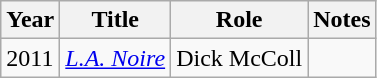<table class="wikitable sortable">
<tr>
<th>Year</th>
<th>Title</th>
<th>Role</th>
<th>Notes</th>
</tr>
<tr>
<td>2011</td>
<td><em><a href='#'>L.A. Noire</a></em></td>
<td>Dick McColl</td>
<td></td>
</tr>
</table>
